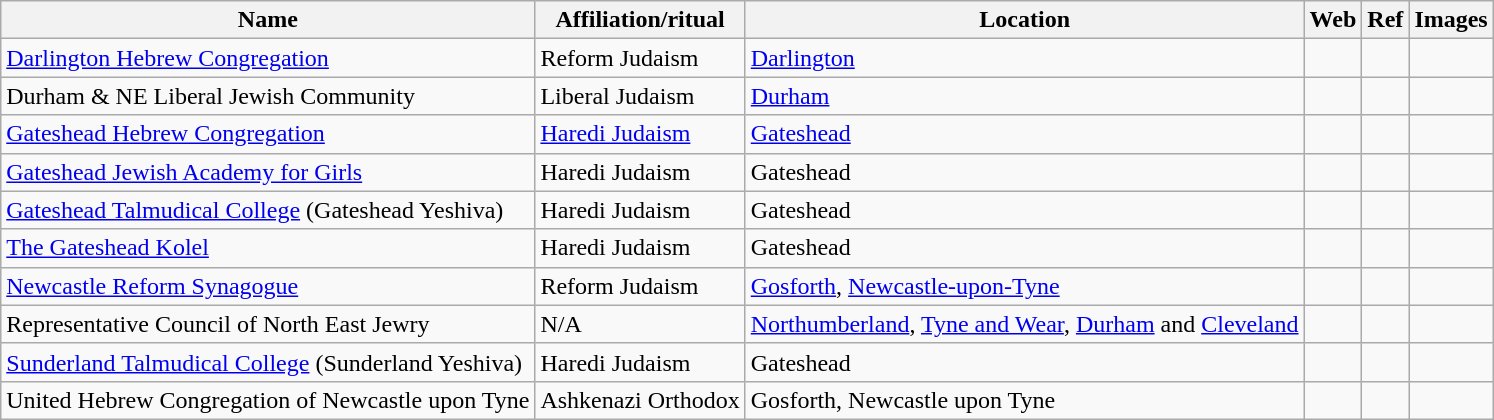<table class="wikitable sortable">
<tr>
<th>Name</th>
<th>Affiliation/ritual</th>
<th>Location</th>
<th>Web</th>
<th>Ref</th>
<th>Images</th>
</tr>
<tr>
<td><a href='#'>Darlington Hebrew Congregation</a></td>
<td>Reform Judaism</td>
<td><a href='#'>Darlington</a></td>
<td></td>
<td></td>
<td></td>
</tr>
<tr>
<td>Durham & NE Liberal Jewish Community</td>
<td>Liberal Judaism</td>
<td><a href='#'>Durham</a></td>
<td></td>
<td></td>
<td></td>
</tr>
<tr>
<td><a href='#'>Gateshead Hebrew Congregation</a></td>
<td><a href='#'>Haredi Judaism</a></td>
<td><a href='#'>Gateshead</a></td>
<td></td>
<td></td>
<td></td>
</tr>
<tr>
<td><a href='#'>Gateshead Jewish Academy for Girls</a></td>
<td>Haredi Judaism</td>
<td>Gateshead</td>
<td></td>
<td></td>
<td></td>
</tr>
<tr>
<td><a href='#'>Gateshead Talmudical College</a> (Gateshead Yeshiva)</td>
<td>Haredi Judaism</td>
<td>Gateshead</td>
<td></td>
<td></td>
<td></td>
</tr>
<tr>
<td><a href='#'>The Gateshead Kolel</a></td>
<td>Haredi Judaism</td>
<td>Gateshead</td>
<td></td>
<td></td>
<td></td>
</tr>
<tr>
<td><a href='#'>Newcastle Reform Synagogue</a></td>
<td>Reform Judaism</td>
<td><a href='#'>Gosforth</a>, <a href='#'>Newcastle-upon-Tyne</a></td>
<td></td>
<td></td>
<td></td>
</tr>
<tr>
<td>Representative Council of North East Jewry</td>
<td>N/A</td>
<td><a href='#'>Northumberland</a>, <a href='#'>Tyne and Wear</a>, <a href='#'>Durham</a> and <a href='#'>Cleveland</a></td>
<td></td>
<td></td>
<td></td>
</tr>
<tr>
<td><a href='#'>Sunderland Talmudical College</a> (Sunderland Yeshiva)</td>
<td>Haredi Judaism</td>
<td>Gateshead</td>
<td></td>
<td></td>
<td></td>
</tr>
<tr>
<td>United Hebrew Congregation of Newcastle upon Tyne</td>
<td>Ashkenazi Orthodox</td>
<td>Gosforth, Newcastle upon Tyne</td>
<td></td>
<td></td>
<td></td>
</tr>
</table>
